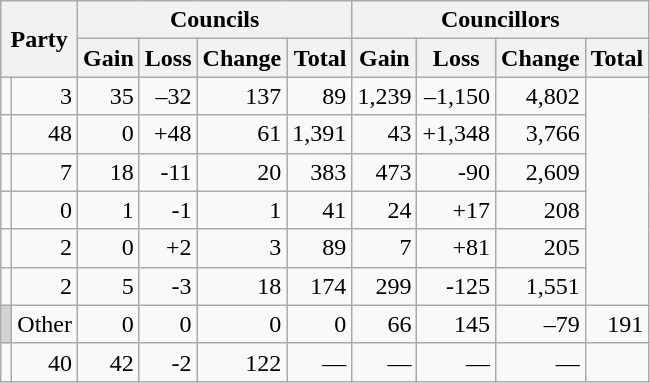<table class="wikitable">
<tr>
<th colspan="2" rowspan="2">Party</th>
<th colspan="4">Councils</th>
<th colspan="4">Councillors</th>
</tr>
<tr>
<th valign="top">Gain</th>
<th valign="top">Loss</th>
<th valign="top">Change</th>
<th style="text-align: right;" valign="top">Total</th>
<th valign="top">Gain</th>
<th valign="top">Loss</th>
<th style="text-align: right;" valign="top">Change</th>
<th style="text-align: right;" valign="top">Total</th>
</tr>
<tr>
<td></td>
<td align="right">3</td>
<td align="right">35</td>
<td align="right">–32</td>
<td align="right">137</td>
<td align="right">89</td>
<td align="right">1,239</td>
<td align="right">–1,150</td>
<td align="right">4,802</td>
</tr>
<tr>
<td></td>
<td align="right">48</td>
<td align="right">0</td>
<td align="right">+48</td>
<td align="right">61</td>
<td align="right">1,391</td>
<td align="right">43</td>
<td align="right">+1,348</td>
<td align="right">3,766</td>
</tr>
<tr>
<td></td>
<td align="right">7</td>
<td align="right">18</td>
<td align="right">-11</td>
<td align="right">20</td>
<td align="right">383</td>
<td align="right">473</td>
<td align="right">-90</td>
<td align="right">2,609</td>
</tr>
<tr>
<td></td>
<td align="right">0</td>
<td align="right">1</td>
<td align="right">-1</td>
<td align="right">1</td>
<td align="right">41</td>
<td align="right">24</td>
<td align="right">+17</td>
<td align="right">208</td>
</tr>
<tr>
<td></td>
<td align="right">2</td>
<td align="right">0</td>
<td align="right">+2</td>
<td align="right">3</td>
<td align="right">89</td>
<td align="right">7</td>
<td align="right">+81</td>
<td align="right">205</td>
</tr>
<tr>
<td></td>
<td align="right">2</td>
<td align="right">5</td>
<td align="right">-3</td>
<td align="right">18</td>
<td align="right">174</td>
<td align="right">299</td>
<td align="right">-125</td>
<td align="right">1,551</td>
</tr>
<tr>
<td bgcolor="#d3d3d3"></td>
<td>Other</td>
<td align="right">0</td>
<td align="right">0</td>
<td align="right">0</td>
<td align="right">0</td>
<td align="right">66</td>
<td align="right">145</td>
<td align="right">–79</td>
<td align="right">191</td>
</tr>
<tr>
<td></td>
<td align="right">40</td>
<td align="right">42</td>
<td align="right">-2</td>
<td align="right">122</td>
<td align="right">—</td>
<td align="right">—</td>
<td align="right">—</td>
<td align="right">—</td>
</tr>
</table>
